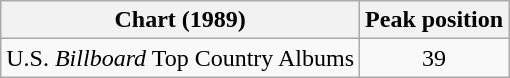<table class="wikitable">
<tr>
<th>Chart (1989)</th>
<th>Peak position</th>
</tr>
<tr>
<td>U.S. <em>Billboard</em> Top Country Albums</td>
<td align="center">39</td>
</tr>
</table>
